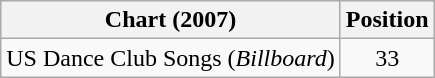<table class="wikitable">
<tr>
<th>Chart (2007)</th>
<th>Position</th>
</tr>
<tr>
<td>US Dance Club Songs (<em>Billboard</em>)</td>
<td align="center">33</td>
</tr>
</table>
